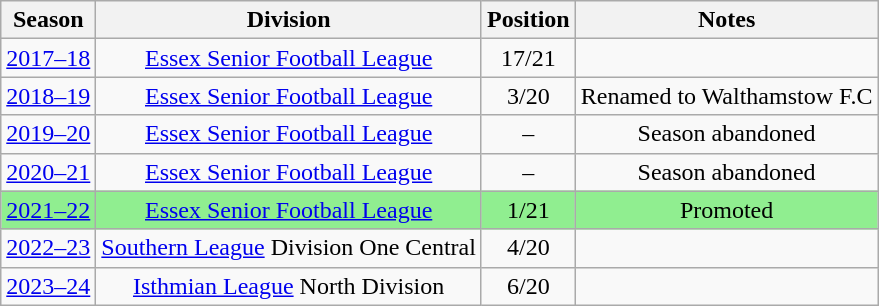<table class="wikitable" style="text-align:center">
<tr>
<th>Season</th>
<th>Division</th>
<th>Position</th>
<th>Notes</th>
</tr>
<tr>
<td><a href='#'>2017–18</a></td>
<td><a href='#'>Essex Senior Football League</a></td>
<td>17/21</td>
<td></td>
</tr>
<tr>
<td><a href='#'>2018–19</a></td>
<td><a href='#'>Essex Senior Football League</a></td>
<td>3/20</td>
<td>Renamed to Walthamstow F.C</td>
</tr>
<tr>
<td><a href='#'>2019–20</a></td>
<td><a href='#'>Essex Senior Football League</a></td>
<td>–</td>
<td>Season abandoned</td>
</tr>
<tr>
<td><a href='#'>2020–21</a></td>
<td><a href='#'>Essex Senior Football League</a></td>
<td>–</td>
<td>Season abandoned</td>
</tr>
<tr style="background: #90EE90">
<td><a href='#'>2021–22</a></td>
<td><a href='#'>Essex Senior Football League</a></td>
<td>1/21</td>
<td>Promoted</td>
</tr>
<tr>
<td><a href='#'>2022–23</a></td>
<td><a href='#'>Southern League</a> Division One Central</td>
<td>4/20</td>
<td></td>
</tr>
<tr>
<td><a href='#'>2023–24</a></td>
<td><a href='#'>Isthmian League</a> North Division</td>
<td>6/20</td>
<td></td>
</tr>
</table>
